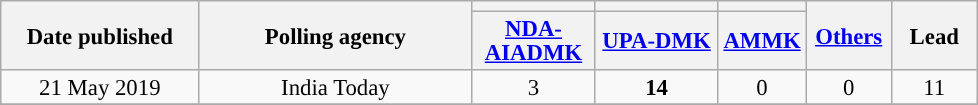<table class="wikitable sortable" style="text-align:center;font-size:95%;line-height:16px">
<tr>
<th rowspan="2" width="125px">Date published</th>
<th rowspan="2" width="175px">Polling agency</th>
<th style="background:"></th>
<th style="background:"></th>
<th style="background:"></th>
<th rowspan="2" class="unsortable" width="50px"><a href='#'>Others</a></th>
<th rowspan="2" width="50px">Lead</th>
</tr>
<tr>
<th width="75px" class="unsortable"><a href='#'>NDA-AIADMK</a></th>
<th width="75px" class="unsortable"><a href='#'>UPA-DMK</a></th>
<th width="50px" class="unsortable"><a href='#'>AMMK</a></th>
</tr>
<tr>
<td>21 May 2019</td>
<td>India Today</td>
<td style="background:">3</td>
<td style="background:"><strong>14</strong></td>
<td>0</td>
<td>0</td>
<td style="background:">11</td>
</tr>
<tr>
</tr>
</table>
